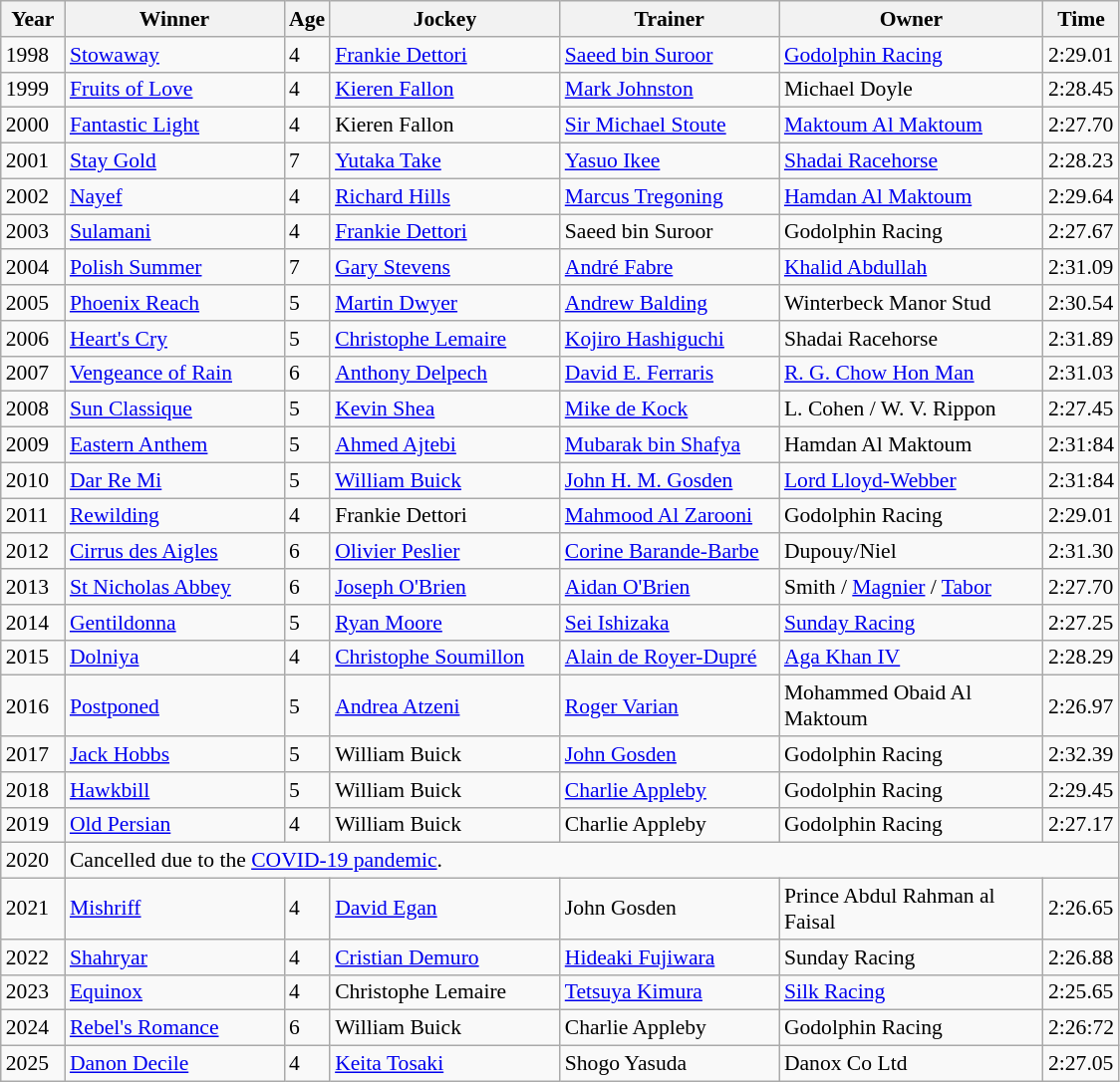<table class="wikitable sortable" style="font-size:90%">
<tr>
<th width="36px">Year<br></th>
<th width="140px">Winner<br></th>
<th>Age<br></th>
<th width="147px">Jockey<br></th>
<th width="140px">Trainer<br></th>
<th width="170px">Owner<br></th>
<th>Time<br></th>
</tr>
<tr>
<td>1998</td>
<td><a href='#'>Stowaway</a></td>
<td>4</td>
<td><a href='#'>Frankie Dettori</a></td>
<td><a href='#'>Saeed bin Suroor</a></td>
<td><a href='#'>Godolphin Racing</a></td>
<td>2:29.01</td>
</tr>
<tr>
<td>1999</td>
<td><a href='#'>Fruits of Love</a></td>
<td>4</td>
<td><a href='#'>Kieren Fallon</a></td>
<td><a href='#'>Mark Johnston</a></td>
<td>Michael Doyle</td>
<td>2:28.45</td>
</tr>
<tr>
<td>2000</td>
<td><a href='#'>Fantastic Light</a></td>
<td>4</td>
<td>Kieren Fallon</td>
<td><a href='#'>Sir Michael Stoute</a></td>
<td><a href='#'>Maktoum Al Maktoum</a></td>
<td>2:27.70</td>
</tr>
<tr>
<td>2001</td>
<td><a href='#'>Stay Gold</a></td>
<td>7</td>
<td><a href='#'>Yutaka Take</a></td>
<td><a href='#'>Yasuo Ikee</a></td>
<td><a href='#'>Shadai Racehorse</a></td>
<td>2:28.23</td>
</tr>
<tr>
<td>2002</td>
<td><a href='#'>Nayef</a></td>
<td>4</td>
<td><a href='#'>Richard Hills</a></td>
<td><a href='#'>Marcus Tregoning</a></td>
<td><a href='#'>Hamdan Al Maktoum</a></td>
<td>2:29.64</td>
</tr>
<tr>
<td>2003</td>
<td><a href='#'>Sulamani</a></td>
<td>4</td>
<td><a href='#'>Frankie Dettori</a></td>
<td>Saeed bin Suroor</td>
<td>Godolphin Racing</td>
<td>2:27.67</td>
</tr>
<tr>
<td>2004</td>
<td><a href='#'>Polish Summer</a></td>
<td>7</td>
<td><a href='#'>Gary Stevens</a></td>
<td><a href='#'>André Fabre</a></td>
<td><a href='#'>Khalid Abdullah</a></td>
<td>2:31.09</td>
</tr>
<tr>
<td>2005</td>
<td><a href='#'>Phoenix Reach</a></td>
<td>5</td>
<td><a href='#'>Martin Dwyer</a></td>
<td><a href='#'>Andrew Balding</a></td>
<td>Winterbeck Manor Stud</td>
<td>2:30.54</td>
</tr>
<tr>
<td>2006</td>
<td><a href='#'>Heart's Cry</a></td>
<td>5</td>
<td><a href='#'>Christophe Lemaire</a></td>
<td><a href='#'>Kojiro Hashiguchi</a></td>
<td>Shadai Racehorse</td>
<td>2:31.89</td>
</tr>
<tr>
<td>2007</td>
<td><a href='#'>Vengeance of Rain</a></td>
<td>6</td>
<td><a href='#'>Anthony Delpech</a></td>
<td><a href='#'>David E. Ferraris</a></td>
<td><a href='#'>R. G. Chow Hon Man</a></td>
<td>2:31.03</td>
</tr>
<tr>
<td>2008</td>
<td><a href='#'>Sun Classique</a></td>
<td>5</td>
<td><a href='#'>Kevin Shea</a></td>
<td><a href='#'>Mike de Kock</a></td>
<td>L. Cohen / W. V. Rippon</td>
<td>2:27.45</td>
</tr>
<tr>
<td>2009</td>
<td><a href='#'>Eastern Anthem</a></td>
<td>5</td>
<td><a href='#'>Ahmed Ajtebi</a></td>
<td><a href='#'>Mubarak bin Shafya</a></td>
<td>Hamdan Al Maktoum</td>
<td>2:31:84</td>
</tr>
<tr>
<td>2010</td>
<td><a href='#'>Dar Re Mi</a></td>
<td>5</td>
<td><a href='#'>William Buick</a></td>
<td><a href='#'>John H. M. Gosden</a></td>
<td><a href='#'>Lord Lloyd-Webber</a></td>
<td>2:31:84</td>
</tr>
<tr>
<td>2011</td>
<td><a href='#'>Rewilding</a></td>
<td>4</td>
<td>Frankie Dettori</td>
<td><a href='#'>Mahmood Al Zarooni</a></td>
<td>Godolphin Racing</td>
<td>2:29.01</td>
</tr>
<tr>
<td>2012</td>
<td><a href='#'>Cirrus des Aigles</a></td>
<td>6</td>
<td><a href='#'>Olivier Peslier</a></td>
<td><a href='#'>Corine Barande-Barbe</a></td>
<td>Dupouy/Niel</td>
<td>2:31.30</td>
</tr>
<tr>
<td>2013</td>
<td><a href='#'>St Nicholas Abbey</a></td>
<td>6</td>
<td><a href='#'>Joseph O'Brien</a></td>
<td><a href='#'>Aidan O'Brien</a></td>
<td>Smith  / <a href='#'>Magnier</a> / <a href='#'>Tabor</a></td>
<td>2:27.70</td>
</tr>
<tr>
<td>2014</td>
<td><a href='#'>Gentildonna</a></td>
<td>5</td>
<td><a href='#'>Ryan Moore</a></td>
<td><a href='#'>Sei Ishizaka</a></td>
<td><a href='#'>Sunday Racing</a></td>
<td>2:27.25</td>
</tr>
<tr>
<td>2015</td>
<td><a href='#'>Dolniya</a></td>
<td>4</td>
<td><a href='#'>Christophe Soumillon</a></td>
<td><a href='#'>Alain de Royer-Dupré</a></td>
<td><a href='#'>Aga Khan IV</a></td>
<td>2:28.29</td>
</tr>
<tr>
<td>2016</td>
<td><a href='#'>Postponed</a></td>
<td>5</td>
<td><a href='#'>Andrea Atzeni</a></td>
<td><a href='#'>Roger Varian</a></td>
<td>Mohammed Obaid Al Maktoum</td>
<td>2:26.97</td>
</tr>
<tr>
<td>2017</td>
<td><a href='#'>Jack Hobbs</a></td>
<td>5</td>
<td>William Buick</td>
<td><a href='#'>John Gosden</a></td>
<td>Godolphin Racing</td>
<td>2:32.39</td>
</tr>
<tr>
<td>2018</td>
<td><a href='#'>Hawkbill</a></td>
<td>5</td>
<td>William Buick</td>
<td><a href='#'>Charlie Appleby</a></td>
<td>Godolphin Racing</td>
<td>2:29.45</td>
</tr>
<tr>
<td>2019</td>
<td><a href='#'>Old Persian</a></td>
<td>4</td>
<td>William Buick</td>
<td>Charlie Appleby</td>
<td>Godolphin Racing</td>
<td>2:27.17</td>
</tr>
<tr>
<td>2020</td>
<td colspan=9>Cancelled due to the <a href='#'>COVID-19 pandemic</a>.</td>
</tr>
<tr>
<td>2021</td>
<td><a href='#'>Mishriff</a></td>
<td>4</td>
<td><a href='#'>David Egan</a></td>
<td>John Gosden</td>
<td>Prince Abdul Rahman al Faisal</td>
<td>2:26.65</td>
</tr>
<tr>
<td>2022</td>
<td><a href='#'>Shahryar</a></td>
<td>4</td>
<td><a href='#'>Cristian Demuro</a></td>
<td><a href='#'>Hideaki Fujiwara</a></td>
<td>Sunday Racing</td>
<td>2:26.88</td>
</tr>
<tr>
<td>2023</td>
<td><a href='#'>Equinox</a></td>
<td>4</td>
<td>Christophe Lemaire</td>
<td><a href='#'>Tetsuya Kimura</a></td>
<td><a href='#'>Silk Racing</a></td>
<td>2:25.65</td>
</tr>
<tr>
<td>2024</td>
<td><a href='#'>Rebel's Romance</a></td>
<td>6</td>
<td>William Buick</td>
<td>Charlie Appleby</td>
<td>Godolphin Racing</td>
<td>2:26:72</td>
</tr>
<tr>
<td>2025</td>
<td><a href='#'>Danon Decile</a></td>
<td>4</td>
<td><a href='#'>Keita Tosaki</a></td>
<td>Shogo Yasuda</td>
<td>Danox Co Ltd</td>
<td>2:27.05</td>
</tr>
</table>
